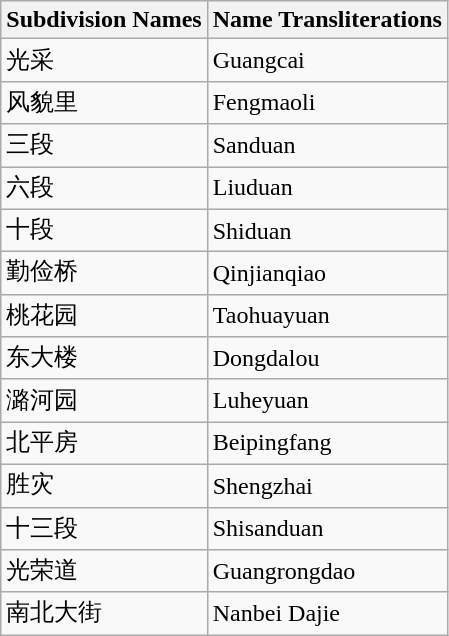<table class="wikitable sortable">
<tr>
<th>Subdivision Names</th>
<th>Name Transliterations</th>
</tr>
<tr>
<td>光采</td>
<td>Guangcai</td>
</tr>
<tr>
<td>风貌里</td>
<td>Fengmaoli</td>
</tr>
<tr>
<td>三段</td>
<td>Sanduan</td>
</tr>
<tr>
<td>六段</td>
<td>Liuduan</td>
</tr>
<tr>
<td>十段</td>
<td>Shiduan</td>
</tr>
<tr>
<td>勤俭桥</td>
<td>Qinjianqiao</td>
</tr>
<tr>
<td>桃花园</td>
<td>Taohuayuan</td>
</tr>
<tr>
<td>东大楼</td>
<td>Dongdalou</td>
</tr>
<tr>
<td>潞河园</td>
<td>Luheyuan</td>
</tr>
<tr>
<td>北平房</td>
<td>Beipingfang</td>
</tr>
<tr>
<td>胜灾</td>
<td>Shengzhai</td>
</tr>
<tr>
<td>十三段</td>
<td>Shisanduan</td>
</tr>
<tr>
<td>光荣道</td>
<td>Guangrongdao</td>
</tr>
<tr>
<td>南北大街</td>
<td>Nanbei Dajie</td>
</tr>
</table>
